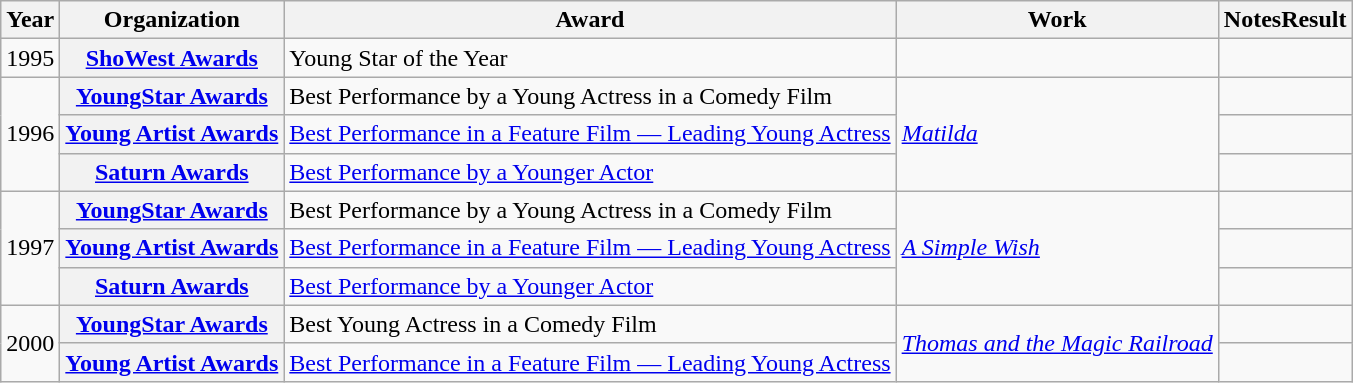<table class="wikitable plainrowheaders sortable">
<tr>
<th scope="col">Year</th>
<th scope="col">Organization</th>
<th scope="col">Award</th>
<th scope="col">Work</th>
<th class="unsortable">NotesResult</th>
</tr>
<tr>
<td>1995</td>
<th scope="row"><a href='#'>ShoWest Awards</a></th>
<td>Young Star of the Year</td>
<td></td>
<td></td>
</tr>
<tr>
<td rowspan="3">1996</td>
<th scope="row"><a href='#'>YoungStar Awards</a></th>
<td>Best Performance by a Young Actress in a Comedy Film</td>
<td rowspan="3"><em><a href='#'>Matilda</a></em></td>
<td></td>
</tr>
<tr>
<th scope="row"><a href='#'>Young Artist Awards</a></th>
<td><a href='#'>Best Performance in a Feature Film — Leading Young Actress</a></td>
<td></td>
</tr>
<tr>
<th scope="row"><a href='#'>Saturn Awards</a></th>
<td><a href='#'>Best Performance by a Younger Actor</a></td>
<td></td>
</tr>
<tr>
<td rowspan="3">1997</td>
<th scope="row"><a href='#'>YoungStar Awards</a></th>
<td>Best Performance by a Young Actress in a Comedy Film</td>
<td rowspan="3"><em><a href='#'>A Simple Wish</a></em></td>
<td></td>
</tr>
<tr>
<th scope="row"><a href='#'>Young Artist Awards</a></th>
<td><a href='#'>Best Performance in a Feature Film — Leading Young Actress</a></td>
<td></td>
</tr>
<tr>
<th scope="row"><a href='#'>Saturn Awards</a></th>
<td><a href='#'>Best Performance by a Younger Actor</a></td>
<td></td>
</tr>
<tr>
<td rowspan="2">2000</td>
<th scope="row"><a href='#'>YoungStar Awards</a></th>
<td>Best Young Actress in a Comedy Film</td>
<td rowspan="2"><em><a href='#'>Thomas and the Magic Railroad</a></em></td>
<td></td>
</tr>
<tr>
<th scope="row"><a href='#'>Young Artist Awards</a></th>
<td><a href='#'>Best Performance in a Feature Film — Leading Young Actress</a></td>
<td></td>
</tr>
</table>
